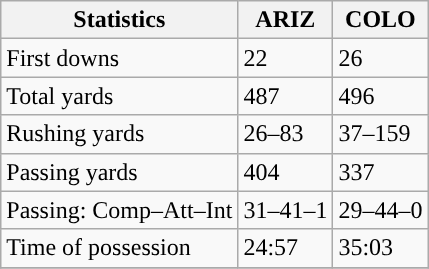<table class="wikitable" style="float: left;">
<tr>
<th>Statistics</th>
<th>ARIZ</th>
<th>COLO</th>
</tr>
<tr>
<td>First downs</td>
<td>22</td>
<td>26</td>
</tr>
<tr>
<td>Total yards</td>
<td>487</td>
<td>496</td>
</tr>
<tr>
<td>Rushing yards</td>
<td>26–83</td>
<td>37–159</td>
</tr>
<tr>
<td>Passing yards</td>
<td>404</td>
<td>337</td>
</tr>
<tr>
<td>Passing: Comp–Att–Int</td>
<td>31–41–1</td>
<td>29–44–0</td>
</tr>
<tr>
<td>Time of possession</td>
<td>24:57</td>
<td>35:03</td>
</tr>
<tr>
</tr>
</table>
